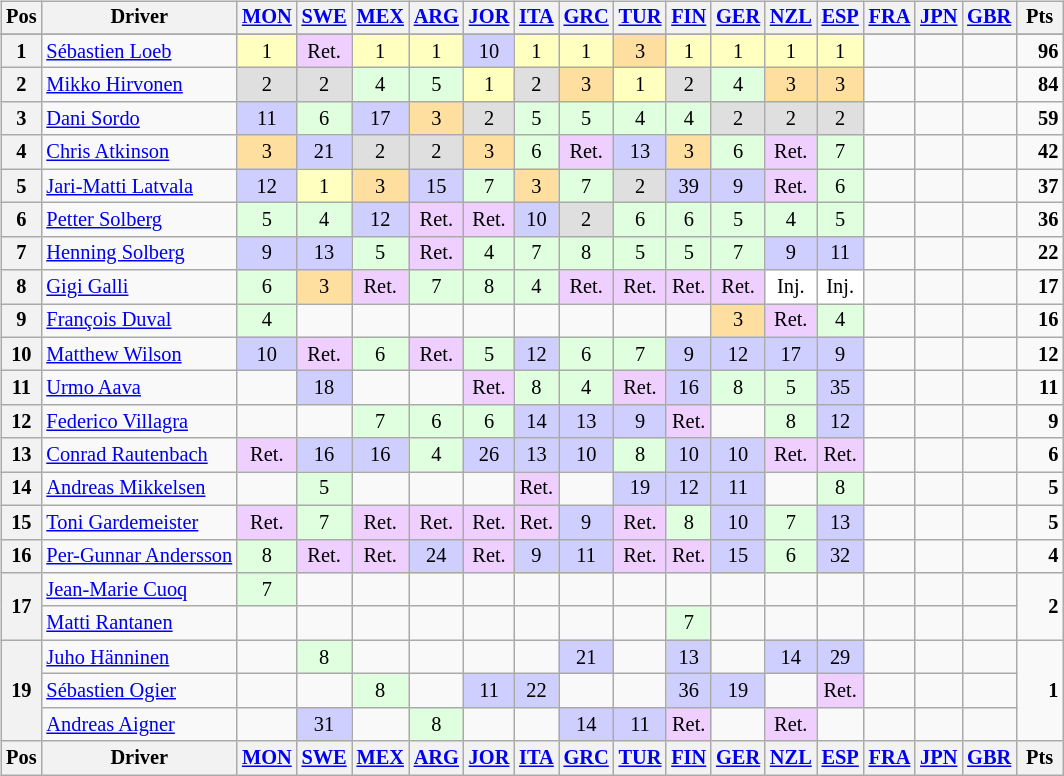<table>
<tr>
<td><br><table class="wikitable" style="font-size: 85%; text-align: center;">
<tr valign="top">
<th valign="middle">Pos</th>
<th valign="middle">Driver</th>
<th><a href='#'>MON</a><br></th>
<th><a href='#'>SWE</a><br></th>
<th><a href='#'>MEX</a><br></th>
<th><a href='#'>ARG</a><br></th>
<th><a href='#'>JOR</a><br></th>
<th><a href='#'>ITA</a><br></th>
<th><a href='#'>GRC</a><br></th>
<th><a href='#'>TUR</a><br></th>
<th><a href='#'>FIN</a><br></th>
<th><a href='#'>GER</a><br></th>
<th><a href='#'>NZL</a><br></th>
<th><a href='#'>ESP</a><br></th>
<th><a href='#'>FRA</a><br></th>
<th><a href='#'>JPN</a><br></th>
<th><a href='#'>GBR</a><br></th>
<th valign="middle"> Pts </th>
</tr>
<tr>
</tr>
<tr>
<th>1</th>
<td align=left> <a href='#'>Sébastien Loeb</a></td>
<td style="background:#ffffbf;">1</td>
<td style="background:#efcfff;">Ret.</td>
<td style="background:#ffffbf;">1</td>
<td style="background:#ffffbf;">1</td>
<td style="background:#cfcfff;">10</td>
<td style="background:#ffffbf;">1</td>
<td style="background:#ffffbf;">1</td>
<td style="background:#ffdf9f;">3</td>
<td style="background:#ffffbf;">1</td>
<td style="background:#ffffbf;">1</td>
<td style="background:#ffffbf;">1</td>
<td style="background:#ffffbf;">1</td>
<td></td>
<td></td>
<td></td>
<td align="right"><strong>96</strong></td>
</tr>
<tr>
<th>2</th>
<td align=left> <a href='#'>Mikko Hirvonen</a></td>
<td style="background:#dfdfdf;">2</td>
<td style="background:#dfdfdf;">2</td>
<td style="background:#dfffdf;">4</td>
<td style="background:#dfffdf;">5</td>
<td style="background:#ffffbf;">1</td>
<td style="background:#dfdfdf;">2</td>
<td style="background:#ffdf9f;">3</td>
<td style="background:#ffffbf;">1</td>
<td style="background:#dfdfdf;">2</td>
<td style="background:#dfffdf;">4</td>
<td style="background:#ffdf9f;">3</td>
<td style="background:#ffdf9f;">3</td>
<td></td>
<td></td>
<td></td>
<td align="right"><strong>84</strong></td>
</tr>
<tr>
<th>3</th>
<td align=left> <a href='#'>Dani Sordo</a></td>
<td style="background:#cfcfff;">11</td>
<td style="background:#dfffdf;">6</td>
<td style="background:#cfcfff;">17</td>
<td style="background:#ffdf9f;">3</td>
<td style="background:#dfdfdf;">2</td>
<td style="background:#dfffdf;">5</td>
<td style="background:#dfffdf;">5</td>
<td style="background:#dfffdf;">4</td>
<td style="background:#dfffdf;">4</td>
<td style="background:#dfdfdf;">2</td>
<td style="background:#dfdfdf;">2</td>
<td style="background:#dfdfdf;">2</td>
<td></td>
<td></td>
<td></td>
<td align="right"><strong>59</strong></td>
</tr>
<tr>
<th>4</th>
<td align=left> <a href='#'>Chris Atkinson</a></td>
<td style="background:#ffdf9f;">3</td>
<td style="background:#cfcfff;">21</td>
<td style="background:#dfdfdf;">2</td>
<td style="background:#dfdfdf;">2</td>
<td style="background:#ffdf9f;">3</td>
<td style="background:#dfffdf;">6</td>
<td style="background:#efcfff;">Ret.</td>
<td style="background:#cfcfff;">13</td>
<td style="background:#ffdf9f;">3</td>
<td style="background:#dfffdf;">6</td>
<td style="background:#efcfff;">Ret.</td>
<td style="background:#dfffdf;">7</td>
<td></td>
<td></td>
<td></td>
<td align="right"><strong>42</strong></td>
</tr>
<tr>
<th>5</th>
<td align=left> <a href='#'>Jari-Matti Latvala</a></td>
<td style="background:#cfcfff;">12</td>
<td style="background:#ffffbf;">1</td>
<td style="background:#ffdf9f;">3</td>
<td style="background:#cfcfff;">15</td>
<td style="background:#dfffdf;">7</td>
<td style="background:#ffdf9f;">3</td>
<td style="background:#dfffdf;">7</td>
<td style="background:#dfdfdf;">2</td>
<td style="background:#cfcfff;">39</td>
<td style="background:#cfcfff;">9</td>
<td style="background:#efcfff;">Ret.</td>
<td style="background:#dfffdf;">6</td>
<td></td>
<td></td>
<td></td>
<td align="right"><strong>37</strong></td>
</tr>
<tr>
<th>6</th>
<td align=left> <a href='#'>Petter Solberg</a></td>
<td style="background:#dfffdf;">5</td>
<td style="background:#dfffdf;">4</td>
<td style="background:#cfcfff;">12</td>
<td style="background:#efcfff;">Ret.</td>
<td style="background:#efcfff;">Ret.</td>
<td style="background:#cfcfff;">10</td>
<td style="background:#dfdfdf;">2</td>
<td style="background:#dfffdf;">6</td>
<td style="background:#dfffdf;">6</td>
<td style="background:#dfffdf;">5</td>
<td style="background:#dfffdf;">4</td>
<td style="background:#dfffdf;">5</td>
<td></td>
<td></td>
<td></td>
<td align="right"><strong>36</strong></td>
</tr>
<tr>
<th>7</th>
<td align=left> <a href='#'>Henning Solberg</a></td>
<td style="background:#cfcfff;">9</td>
<td style="background:#cfcfff;">13</td>
<td style="background:#dfffdf;">5</td>
<td style="background:#efcfff;">Ret.</td>
<td style="background:#dfffdf;">4</td>
<td style="background:#dfffdf;">7</td>
<td style="background:#dfffdf;">8</td>
<td style="background:#dfffdf;">5</td>
<td style="background:#dfffdf;">5</td>
<td style="background:#dfffdf;">7</td>
<td style="background:#cfcfff;">9</td>
<td style="background:#cfcfff;">11</td>
<td></td>
<td></td>
<td></td>
<td align="right"><strong>22</strong></td>
</tr>
<tr>
<th>8</th>
<td align=left> <a href='#'>Gigi Galli</a></td>
<td style="background:#dfffdf;">6</td>
<td style="background:#ffdf9f;">3</td>
<td style="background:#efcfff;">Ret.</td>
<td style="background:#dfffdf;">7</td>
<td style="background:#dfffdf;">8</td>
<td style="background:#dfffdf;">4</td>
<td style="background:#efcfff;">Ret.</td>
<td style="background:#efcfff;">Ret.</td>
<td style="background:#efcfff;">Ret.</td>
<td style="background:#efcfff;">Ret.</td>
<td style="background:#ffffff;">Inj.</td>
<td style="background:#ffffff;">Inj.</td>
<td></td>
<td></td>
<td></td>
<td align="right"><strong>17</strong></td>
</tr>
<tr>
<th>9</th>
<td align=left> <a href='#'>François Duval</a></td>
<td style="background:#dfffdf;">4</td>
<td></td>
<td></td>
<td></td>
<td></td>
<td></td>
<td></td>
<td></td>
<td></td>
<td style="background:#ffdf9f;">3</td>
<td style="background:#efcfff;">Ret.</td>
<td style="background:#dfffdf;">4</td>
<td></td>
<td></td>
<td></td>
<td align="right"><strong>16</strong></td>
</tr>
<tr>
<th>10</th>
<td align=left> <a href='#'>Matthew Wilson</a></td>
<td style="background:#cfcfff;">10</td>
<td style="background:#efcfff;">Ret.</td>
<td style="background:#dfffdf;">6</td>
<td style="background:#efcfff;">Ret.</td>
<td style="background:#dfffdf;">5</td>
<td style="background:#cfcfff;">12</td>
<td style="background:#dfffdf;">6</td>
<td style="background:#dfffdf;">7</td>
<td style="background:#cfcfff;">9</td>
<td style="background:#cfcfff;">12</td>
<td style="background:#cfcfff;">17</td>
<td style="background:#cfcfff;">9</td>
<td></td>
<td></td>
<td></td>
<td align="right"><strong>12</strong></td>
</tr>
<tr>
<th>11</th>
<td align=left> <a href='#'>Urmo Aava</a></td>
<td></td>
<td style="background:#cfcfff;">18</td>
<td></td>
<td></td>
<td style="background:#efcfff;">Ret.</td>
<td style="background:#dfffdf;">8</td>
<td style="background:#dfffdf;">4</td>
<td style="background:#efcfff;">Ret.</td>
<td style="background:#cfcfff;">16</td>
<td style="background:#dfffdf;">8</td>
<td style="background:#dfffdf;">5</td>
<td style="background:#cfcfff;">35</td>
<td></td>
<td></td>
<td></td>
<td align="right"><strong>11</strong></td>
</tr>
<tr>
<th>12</th>
<td align=left> <a href='#'>Federico Villagra</a></td>
<td></td>
<td></td>
<td style="background:#dfffdf;">7</td>
<td style="background:#dfffdf;">6</td>
<td style="background:#dfffdf;">6</td>
<td style="background:#cfcfff;">14</td>
<td style="background:#cfcfff;">13</td>
<td style="background:#cfcfff;">9</td>
<td style="background:#efcfff;">Ret.</td>
<td></td>
<td style="background:#dfffdf;">8</td>
<td style="background:#cfcfff;">12</td>
<td></td>
<td></td>
<td></td>
<td align="right"><strong>9</strong></td>
</tr>
<tr>
<th>13</th>
<td align=left> <a href='#'>Conrad Rautenbach</a></td>
<td style="background:#efcfff;">Ret.</td>
<td style="background:#cfcfff;">16</td>
<td style="background:#cfcfff;">16</td>
<td style="background:#dfffdf;">4</td>
<td style="background:#cfcfff;">26</td>
<td style="background:#cfcfff;">13</td>
<td style="background:#cfcfff;">10</td>
<td style="background:#dfffdf;">8</td>
<td style="background:#cfcfff;">10</td>
<td style="background:#cfcfff;">10</td>
<td style="background:#efcfff;">Ret.</td>
<td style="background:#efcfff;">Ret.</td>
<td></td>
<td></td>
<td></td>
<td align="right"><strong>6</strong></td>
</tr>
<tr>
<th>14</th>
<td align=left> <a href='#'>Andreas Mikkelsen</a></td>
<td></td>
<td style="background:#dfffdf;">5</td>
<td></td>
<td></td>
<td></td>
<td style="background:#efcfff;">Ret.</td>
<td></td>
<td style="background:#cfcfff;">19</td>
<td style="background:#cfcfff;">12</td>
<td style="background:#cfcfff;">11</td>
<td></td>
<td style="background:#dfffdf;">8</td>
<td></td>
<td></td>
<td></td>
<td align="right"><strong>5</strong></td>
</tr>
<tr>
<th>15</th>
<td align=left> <a href='#'>Toni Gardemeister</a></td>
<td style="background:#efcfff;">Ret.</td>
<td style="background:#dfffdf;">7</td>
<td style="background:#efcfff;">Ret.</td>
<td style="background:#efcfff;">Ret.</td>
<td style="background:#efcfff;">Ret.</td>
<td style="background:#efcfff;">Ret.</td>
<td style="background:#cfcfff;">9</td>
<td style="background:#efcfff;">Ret.</td>
<td style="background:#dfffdf;">8</td>
<td style="background:#cfcfff;">10</td>
<td style="background:#dfffdf;">7</td>
<td style="background:#cfcfff;">13</td>
<td></td>
<td></td>
<td></td>
<td align="right"><strong>5</strong></td>
</tr>
<tr>
<th>16</th>
<td align=left> <a href='#'>Per-Gunnar Andersson</a></td>
<td style="background:#dfffdf;">8</td>
<td style="background:#efcfff;">Ret.</td>
<td style="background:#efcfff;">Ret.</td>
<td style="background:#cfcfff;">24</td>
<td style="background:#efcfff;">Ret.</td>
<td style="background:#cfcfff;">9</td>
<td style="background:#cfcfff;">11</td>
<td style="background:#efcfff;">Ret.</td>
<td style="background:#efcfff;">Ret.</td>
<td style="background:#cfcfff;">15</td>
<td style="background:#dfffdf;">6</td>
<td style="background:#cfcfff;">32</td>
<td></td>
<td></td>
<td></td>
<td align="right"><strong>4</strong></td>
</tr>
<tr>
<th rowspan="2">17</th>
<td align=left> <a href='#'>Jean-Marie Cuoq</a></td>
<td style="background:#dfffdf;">7</td>
<td></td>
<td></td>
<td></td>
<td></td>
<td></td>
<td></td>
<td></td>
<td></td>
<td></td>
<td></td>
<td></td>
<td></td>
<td></td>
<td></td>
<td rowspan="2" align="right"><strong>2</strong></td>
</tr>
<tr>
<td align=left> <a href='#'>Matti Rantanen</a></td>
<td></td>
<td></td>
<td></td>
<td></td>
<td></td>
<td></td>
<td></td>
<td></td>
<td style="background:#dfffdf;">7</td>
<td></td>
<td></td>
<td></td>
<td></td>
<td></td>
<td></td>
</tr>
<tr>
<th rowspan="3">19</th>
<td align=left> <a href='#'>Juho Hänninen</a></td>
<td></td>
<td style="background:#dfffdf;">8</td>
<td></td>
<td></td>
<td></td>
<td></td>
<td style="background:#cfcfff;">21</td>
<td></td>
<td style="background:#cfcfff;">13</td>
<td></td>
<td style="background:#cfcfff;">14</td>
<td style="background:#cfcfff;">29</td>
<td></td>
<td></td>
<td></td>
<td rowspan="3" align="right"><strong>1</strong></td>
</tr>
<tr>
<td align=left> <a href='#'>Sébastien Ogier</a></td>
<td></td>
<td></td>
<td style="background:#dfffdf;">8</td>
<td></td>
<td style="background:#cfcfff;">11</td>
<td style="background:#cfcfff;">22</td>
<td></td>
<td></td>
<td style="background:#cfcfff;">36</td>
<td style="background:#cfcfff;">19</td>
<td></td>
<td style="background:#efcfff;">Ret.</td>
<td></td>
<td></td>
<td></td>
</tr>
<tr>
<td align=left> <a href='#'>Andreas Aigner</a></td>
<td></td>
<td style="background:#cfcfff;">31</td>
<td></td>
<td style="background:#dfffdf;">8</td>
<td></td>
<td></td>
<td style="background:#cfcfff;">14</td>
<td style="background:#cfcfff;">11</td>
<td style="background:#efcfff;">Ret.</td>
<td></td>
<td style="background:#efcfff;">Ret.</td>
<td></td>
<td></td>
<td></td>
<td></td>
</tr>
<tr valign="top">
<th valign="middle">Pos</th>
<th valign="middle">Driver</th>
<th><a href='#'>MON</a><br></th>
<th><a href='#'>SWE</a><br></th>
<th><a href='#'>MEX</a><br></th>
<th><a href='#'>ARG</a><br></th>
<th><a href='#'>JOR</a><br></th>
<th><a href='#'>ITA</a><br></th>
<th><a href='#'>GRC</a><br></th>
<th><a href='#'>TUR</a><br></th>
<th><a href='#'>FIN</a><br></th>
<th><a href='#'>GER</a><br></th>
<th><a href='#'>NZL</a><br></th>
<th><a href='#'>ESP</a><br></th>
<th><a href='#'>FRA</a><br></th>
<th><a href='#'>JPN</a><br></th>
<th><a href='#'>GBR</a><br></th>
<th valign="middle">Pts</th>
</tr>
</table>
</td>
<td valign="top"><br></td>
</tr>
</table>
